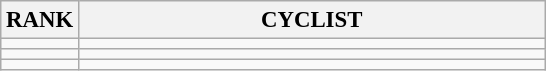<table class="wikitable" style="font-size:95%;">
<tr>
<th>RANK</th>
<th align="left" style="width: 20em">CYCLIST</th>
</tr>
<tr>
<td align="center"></td>
<td></td>
</tr>
<tr>
<td align="center"></td>
<td></td>
</tr>
<tr>
<td align="center"></td>
<td></td>
</tr>
</table>
